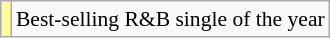<table class="wikitable plainrowheaders" style="font-size:90%;">
<tr>
<td style="background:#ff9; text-align:center;"></td>
<td>Best-selling R&B single of the year</td>
</tr>
</table>
